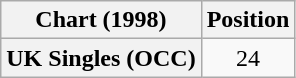<table class="wikitable plainrowheaders" style="text-align:center">
<tr>
<th>Chart (1998)</th>
<th>Position</th>
</tr>
<tr>
<th scope="row">UK Singles (OCC)</th>
<td>24</td>
</tr>
</table>
